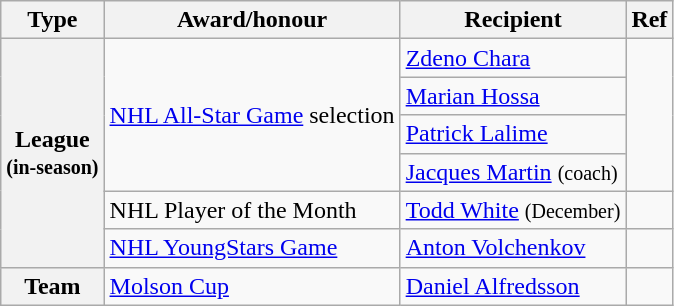<table class="wikitable">
<tr>
<th scope="col">Type</th>
<th scope="col">Award/honour</th>
<th scope="col">Recipient</th>
<th scope="col">Ref</th>
</tr>
<tr>
<th scope="row" rowspan="6">League<br><small>(in-season)</small></th>
<td rowspan="4"><a href='#'>NHL All-Star Game</a> selection</td>
<td><a href='#'>Zdeno Chara</a></td>
<td rowspan="4"></td>
</tr>
<tr>
<td><a href='#'>Marian Hossa</a></td>
</tr>
<tr>
<td><a href='#'>Patrick Lalime</a></td>
</tr>
<tr>
<td><a href='#'>Jacques Martin</a> <small>(coach)</small></td>
</tr>
<tr>
<td>NHL Player of the Month</td>
<td><a href='#'>Todd White</a> <small>(December)</small></td>
<td></td>
</tr>
<tr>
<td><a href='#'>NHL YoungStars Game</a></td>
<td><a href='#'>Anton Volchenkov</a></td>
<td></td>
</tr>
<tr>
<th scope="row" rowspan="5">Team</th>
<td><a href='#'>Molson Cup</a></td>
<td><a href='#'>Daniel Alfredsson</a></td>
<td></td>
</tr>
</table>
